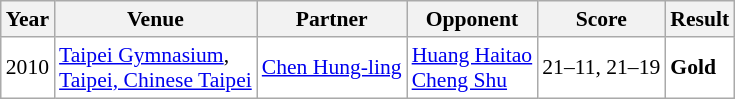<table class="sortable wikitable" style="font-size: 90%;">
<tr>
<th>Year</th>
<th>Venue</th>
<th>Partner</th>
<th>Opponent</th>
<th>Score</th>
<th>Result</th>
</tr>
<tr style="background:white">
<td align="center">2010</td>
<td align="left"><a href='#'>Taipei Gymnasium</a>,<br><a href='#'>Taipei, Chinese Taipei</a></td>
<td align="left"> <a href='#'>Chen Hung-ling</a></td>
<td align="left"> <a href='#'>Huang Haitao</a> <br>  <a href='#'>Cheng Shu</a></td>
<td align="left">21–11, 21–19</td>
<td style="text-align:left; background:white"> <strong>Gold</strong></td>
</tr>
</table>
